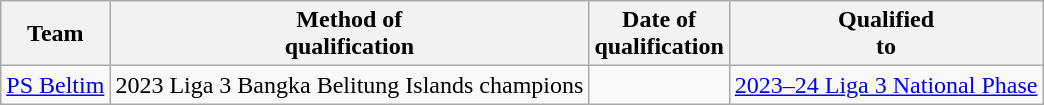<table class="wikitable sortable" style="text-align: left;">
<tr>
<th>Team</th>
<th>Method of <br> qualification</th>
<th>Date of <br> qualification</th>
<th>Qualified <br> to<br></th>
</tr>
<tr>
<td><a href='#'>PS Beltim</a></td>
<td {{Sort>2023 Liga 3 Bangka Belitung Islands champions</td>
<td></td>
<td><a href='#'>2023–24 Liga 3 National Phase</a></td>
</tr>
</table>
